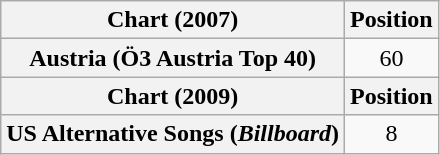<table class="wikitable plainrowheaders" style="text-align:center">
<tr>
<th scope="col">Chart (2007)</th>
<th scope="col">Position</th>
</tr>
<tr>
<th scope="row">Austria (Ö3 Austria Top 40)</th>
<td>60</td>
</tr>
<tr>
<th scope="col">Chart (2009)</th>
<th scope="col">Position</th>
</tr>
<tr>
<th scope="row">US Alternative Songs (<em>Billboard</em>)</th>
<td>8</td>
</tr>
</table>
